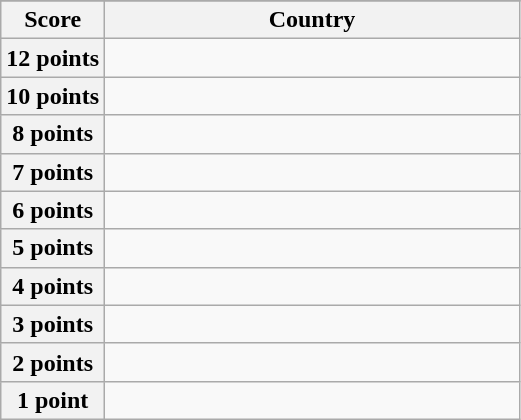<table class="wikitable">
<tr>
</tr>
<tr>
<th scope="col" width="20%">Score</th>
<th scope="col">Country</th>
</tr>
<tr>
<th scope="row">12 points</th>
<td></td>
</tr>
<tr>
<th scope="row">10 points</th>
<td></td>
</tr>
<tr>
<th scope="row">8 points</th>
<td></td>
</tr>
<tr>
<th scope="row">7 points</th>
<td></td>
</tr>
<tr>
<th scope="row">6 points</th>
<td></td>
</tr>
<tr>
<th scope="row">5 points</th>
<td></td>
</tr>
<tr>
<th scope="row">4 points</th>
<td></td>
</tr>
<tr>
<th scope="row">3 points</th>
<td></td>
</tr>
<tr>
<th scope="row">2 points</th>
<td></td>
</tr>
<tr>
<th scope="row">1 point</th>
<td></td>
</tr>
</table>
